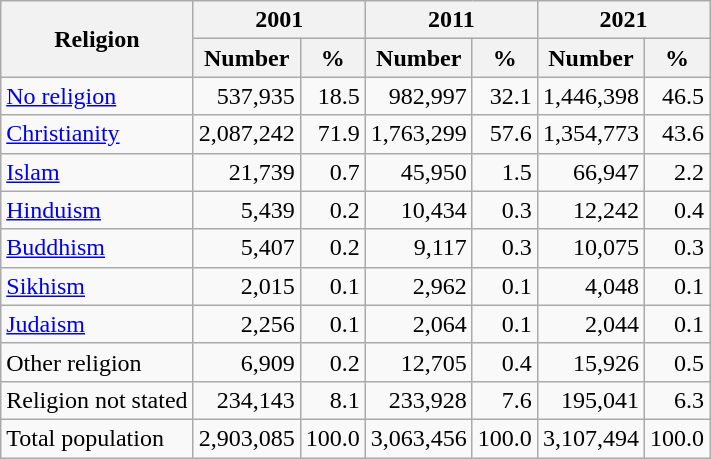<table class="wikitable sortable">
<tr>
<th rowspan="2">Religion</th>
<th colspan="2">2001</th>
<th colspan="2">2011</th>
<th colspan="2">2021</th>
</tr>
<tr>
<th>Number</th>
<th>%</th>
<th>Number</th>
<th>%</th>
<th>Number</th>
<th>%</th>
</tr>
<tr>
<td><a href='#'>No religion</a></td>
<td align=right>537,935</td>
<td align=right>18.5</td>
<td align=right>982,997</td>
<td align=right>32.1</td>
<td align=right>1,446,398</td>
<td align=right>46.5</td>
</tr>
<tr>
<td><a href='#'>Christianity</a></td>
<td align=right>2,087,242</td>
<td align=right>71.9</td>
<td align=right>1,763,299</td>
<td align=right>57.6</td>
<td align=right>1,354,773</td>
<td align=right>43.6</td>
</tr>
<tr>
<td><a href='#'>Islam</a></td>
<td align=right>21,739</td>
<td align=right>0.7</td>
<td align=right>45,950</td>
<td align=right>1.5</td>
<td align=right>66,947</td>
<td align=right>2.2</td>
</tr>
<tr>
<td><a href='#'>Hinduism</a></td>
<td align=right>5,439</td>
<td align=right>0.2</td>
<td align=right>10,434</td>
<td align=right>0.3</td>
<td align=right>12,242</td>
<td align=right>0.4</td>
</tr>
<tr>
<td><a href='#'>Buddhism</a></td>
<td align=right>5,407</td>
<td align=right>0.2</td>
<td align=right>9,117</td>
<td align=right>0.3</td>
<td align=right>10,075</td>
<td align=right>0.3</td>
</tr>
<tr>
<td><a href='#'>Sikhism</a></td>
<td align=right>2,015</td>
<td align=right>0.1</td>
<td align=right>2,962</td>
<td align=right>0.1</td>
<td align=right>4,048</td>
<td align=right>0.1</td>
</tr>
<tr>
<td><a href='#'>Judaism</a></td>
<td align=right>2,256</td>
<td align=right>0.1</td>
<td align=right>2,064</td>
<td align=right>0.1</td>
<td align=right>2,044</td>
<td align=right>0.1</td>
</tr>
<tr>
<td>Other religion</td>
<td align=right>6,909</td>
<td align=right>0.2</td>
<td align=right>12,705</td>
<td align=right>0.4</td>
<td align=right>15,926</td>
<td align=right>0.5</td>
</tr>
<tr>
<td>Religion not stated</td>
<td align=right>234,143</td>
<td align=right>8.1</td>
<td align=right>233,928</td>
<td align=right>7.6</td>
<td align=right>195,041</td>
<td align=right>6.3</td>
</tr>
<tr>
<td>Total population</td>
<td align=right>2,903,085</td>
<td align=right>100.0</td>
<td align=right>3,063,456</td>
<td align=right>100.0</td>
<td align=right>3,107,494</td>
<td align=right>100.0</td>
</tr>
</table>
